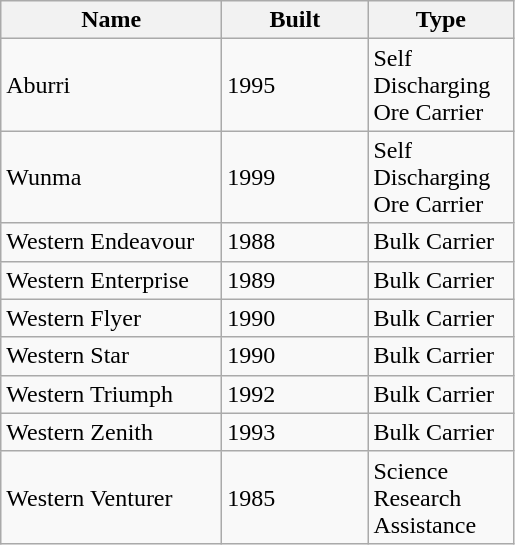<table class="wikitable" border="1">
<tr>
<th scope="col" width="140pt">Name</th>
<th scope="col" width="90pt">Built</th>
<th scope="col" width="90pt">Type</th>
</tr>
<tr>
<td>Aburri</td>
<td>1995</td>
<td>Self Discharging Ore Carrier</td>
</tr>
<tr>
<td>Wunma</td>
<td>1999</td>
<td>Self Discharging Ore Carrier</td>
</tr>
<tr>
<td>Western Endeavour</td>
<td>1988</td>
<td>Bulk Carrier</td>
</tr>
<tr>
<td>Western Enterprise</td>
<td>1989</td>
<td>Bulk Carrier</td>
</tr>
<tr>
<td>Western Flyer</td>
<td>1990</td>
<td>Bulk Carrier</td>
</tr>
<tr>
<td>Western Star</td>
<td>1990</td>
<td>Bulk Carrier</td>
</tr>
<tr>
<td>Western Triumph</td>
<td>1992</td>
<td>Bulk Carrier</td>
</tr>
<tr>
<td>Western Zenith</td>
<td>1993</td>
<td>Bulk Carrier</td>
</tr>
<tr>
<td>Western Venturer</td>
<td>1985</td>
<td>Science Research Assistance</td>
</tr>
</table>
